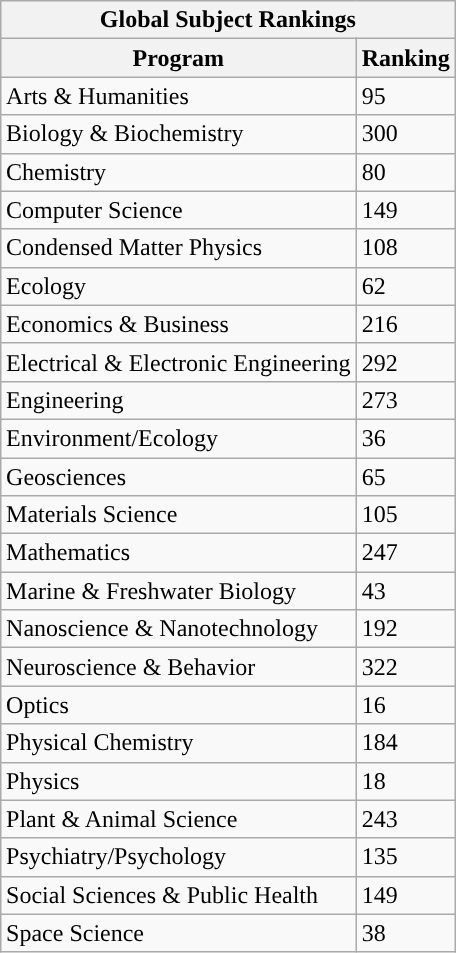<table class="wikitable sortable collapsible collapsed" style="float:right" "text-align:center">
<tr>
<th colspan=4>Global Subject Rankings</th>
</tr>
<tr>
<th>Program</th>
<th>Ranking</th>
</tr>
<tr>
<td>Arts & Humanities</td>
<td>95</td>
</tr>
<tr>
<td>Biology & Biochemistry</td>
<td>300</td>
</tr>
<tr>
<td>Chemistry</td>
<td>80</td>
</tr>
<tr>
<td>Computer Science</td>
<td>149</td>
</tr>
<tr>
<td>Condensed Matter Physics</td>
<td>108</td>
</tr>
<tr>
<td>Ecology</td>
<td>62</td>
</tr>
<tr>
<td>Economics & Business</td>
<td>216</td>
</tr>
<tr>
<td>Electrical & Electronic Engineering</td>
<td>292</td>
</tr>
<tr>
<td>Engineering</td>
<td>273</td>
</tr>
<tr>
<td>Environment/Ecology</td>
<td>36</td>
</tr>
<tr>
<td>Geosciences</td>
<td>65</td>
</tr>
<tr>
<td>Materials Science</td>
<td>105</td>
</tr>
<tr>
<td>Mathematics</td>
<td>247</td>
</tr>
<tr>
<td>Marine & Freshwater Biology</td>
<td>43</td>
</tr>
<tr>
<td>Nanoscience & Nanotechnology</td>
<td>192</td>
</tr>
<tr>
<td>Neuroscience & Behavior</td>
<td>322</td>
</tr>
<tr>
<td>Optics</td>
<td>16</td>
</tr>
<tr>
<td>Physical Chemistry</td>
<td>184</td>
</tr>
<tr>
<td>Physics</td>
<td>18</td>
</tr>
<tr>
<td>Plant & Animal Science</td>
<td>243</td>
</tr>
<tr>
<td>Psychiatry/Psychology</td>
<td>135</td>
</tr>
<tr>
<td>Social Sciences & Public Health</td>
<td>149</td>
</tr>
<tr>
<td>Space Science</td>
<td>38</td>
</tr>
</table>
